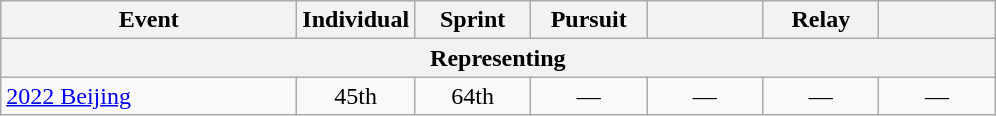<table class="wikitable" style="text-align: center;">
<tr ">
<th style="width:190px;">Event</th>
<th style="width:70px;">Individual</th>
<th style="width:70px;">Sprint</th>
<th style="width:70px;">Pursuit</th>
<th style="width:70px;"></th>
<th style="width:70px;">Relay</th>
<th style="width:70px;"></th>
</tr>
<tr>
<th colspan=7>Representing </th>
</tr>
<tr>
<td align=left> <a href='#'>2022 Beijing</a></td>
<td>45th</td>
<td>64th</td>
<td>—</td>
<td>—</td>
<td>—</td>
<td>—</td>
</tr>
</table>
